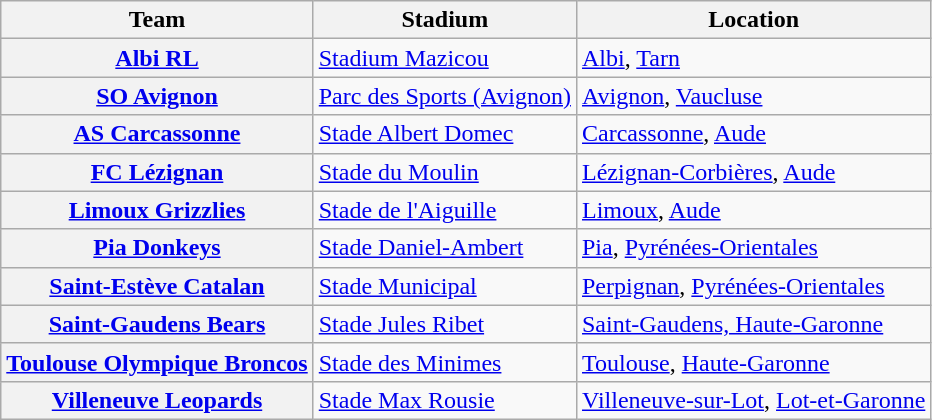<table class="wikitable plainrowheaders">
<tr>
<th scope=col>Team</th>
<th scope=col>Stadium</th>
<th scope=col>Location</th>
</tr>
<tr>
<th scope=row> <a href='#'>Albi RL</a></th>
<td><a href='#'>Stadium Mazicou</a></td>
<td><a href='#'>Albi</a>, <a href='#'>Tarn</a></td>
</tr>
<tr>
<th scope=row> <a href='#'>SO Avignon</a></th>
<td><a href='#'>Parc des Sports (Avignon)</a></td>
<td><a href='#'>Avignon</a>, <a href='#'>Vaucluse</a></td>
</tr>
<tr>
<th scope=row> <a href='#'>AS Carcassonne</a></th>
<td><a href='#'>Stade Albert Domec</a></td>
<td><a href='#'>Carcassonne</a>, <a href='#'>Aude</a></td>
</tr>
<tr>
<th scope=row> <a href='#'>FC Lézignan</a></th>
<td><a href='#'>Stade du Moulin</a></td>
<td><a href='#'>Lézignan-Corbières</a>, <a href='#'>Aude</a></td>
</tr>
<tr>
<th scope=row> <a href='#'>Limoux Grizzlies</a></th>
<td><a href='#'>Stade de l'Aiguille</a></td>
<td><a href='#'>Limoux</a>, <a href='#'>Aude</a></td>
</tr>
<tr>
<th scope=row> <a href='#'>Pia Donkeys</a></th>
<td><a href='#'>Stade Daniel-Ambert</a></td>
<td><a href='#'>Pia</a>, <a href='#'>Pyrénées-Orientales</a></td>
</tr>
<tr>
<th scope=row> <a href='#'>Saint-Estève Catalan</a></th>
<td><a href='#'>Stade Municipal</a></td>
<td><a href='#'>Perpignan</a>, <a href='#'>Pyrénées-Orientales</a></td>
</tr>
<tr>
<th scope=row> <a href='#'>Saint-Gaudens Bears</a></th>
<td><a href='#'>Stade Jules Ribet</a></td>
<td><a href='#'>Saint-Gaudens, Haute-Garonne</a></td>
</tr>
<tr>
<th scope=row> <a href='#'>Toulouse Olympique Broncos</a></th>
<td><a href='#'>Stade des Minimes</a></td>
<td><a href='#'>Toulouse</a>, <a href='#'>Haute-Garonne</a></td>
</tr>
<tr>
<th scope=row> <a href='#'>Villeneuve Leopards</a></th>
<td><a href='#'>Stade Max Rousie</a></td>
<td><a href='#'>Villeneuve-sur-Lot</a>, <a href='#'>Lot-et-Garonne</a></td>
</tr>
</table>
